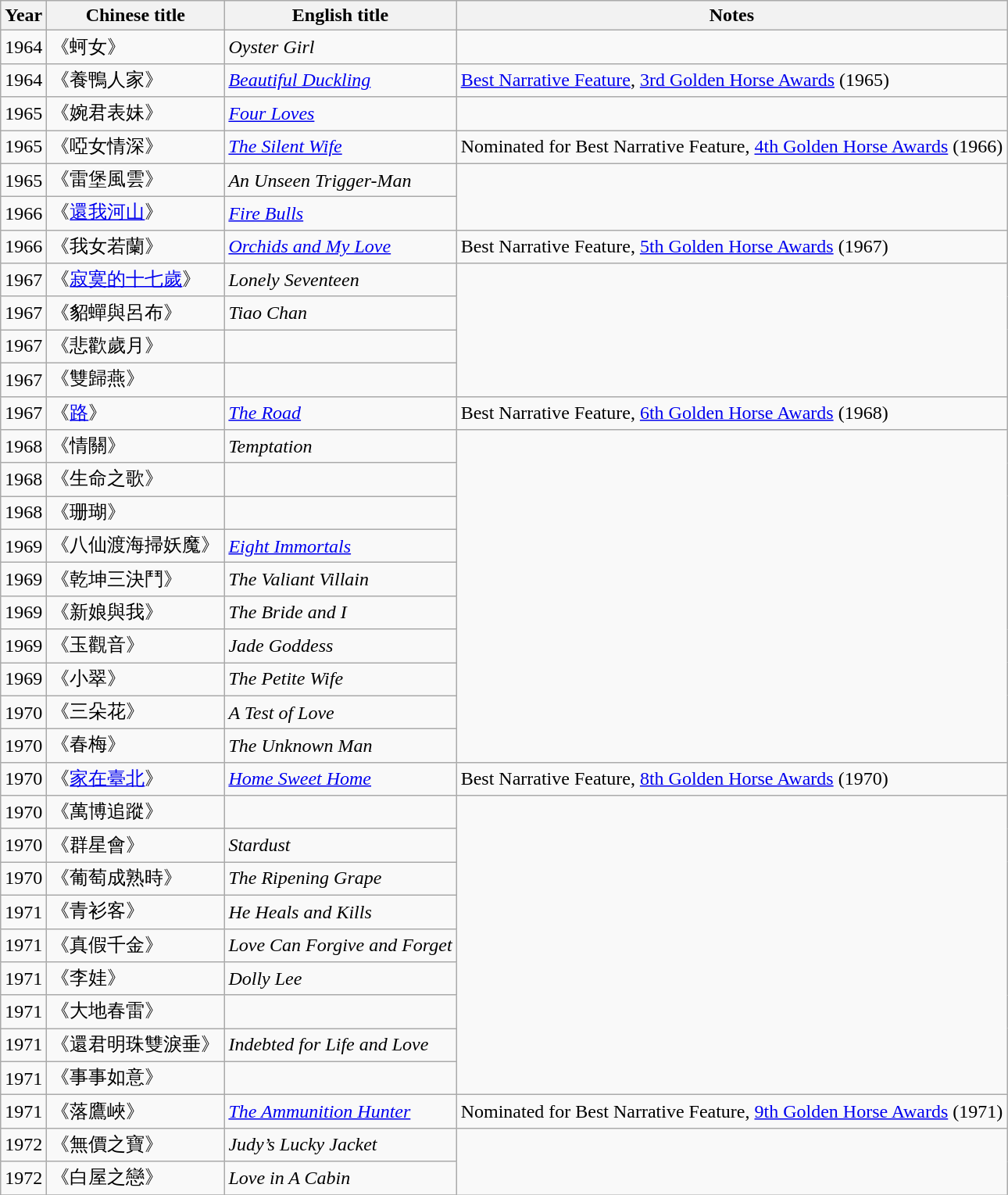<table class="wikitable sortable">
<tr>
<th>Year</th>
<th>Chinese title</th>
<th>English title</th>
<th>Notes</th>
</tr>
<tr>
<td>1964</td>
<td>《蚵女》</td>
<td><em>Oyster Girl</em></td>
</tr>
<tr>
<td>1964</td>
<td>《養鴨人家》</td>
<td><em><a href='#'>Beautiful Duckling</a></em></td>
<td><a href='#'>Best Narrative Feature</a>, <a href='#'>3rd Golden Horse Awards</a> (1965)</td>
</tr>
<tr>
<td>1965</td>
<td>《婉君表妹》</td>
<td><em><a href='#'>Four Loves</a></em></td>
</tr>
<tr>
<td>1965</td>
<td>《啞女情深》</td>
<td><em><a href='#'>The Silent Wife</a></em></td>
<td>Nominated for Best Narrative Feature, <a href='#'>4th Golden Horse Awards</a> (1966)</td>
</tr>
<tr>
<td>1965</td>
<td>《雷堡風雲》</td>
<td><em>An Unseen Trigger-Man</em></td>
</tr>
<tr>
<td>1966</td>
<td>《<a href='#'>還我河山</a>》</td>
<td><em><a href='#'>Fire Bulls</a></em></td>
</tr>
<tr>
<td>1966</td>
<td>《我女若蘭》</td>
<td><em><a href='#'>Orchids and My Love</a></em></td>
<td>Best Narrative Feature, <a href='#'>5th Golden Horse Awards</a> (1967)</td>
</tr>
<tr>
<td>1967</td>
<td>《<a href='#'>寂寞的十七歲</a>》</td>
<td><em>Lonely Seventeen</em></td>
</tr>
<tr>
<td>1967</td>
<td>《貂蟬與呂布》</td>
<td><em>Tiao Chan</em></td>
</tr>
<tr>
<td>1967</td>
<td>《悲歡歲月》</td>
<td></td>
</tr>
<tr>
<td>1967</td>
<td>《雙歸燕》</td>
<td></td>
</tr>
<tr>
<td>1967</td>
<td>《<a href='#'>路</a>》</td>
<td><em><a href='#'>The Road</a></em></td>
<td>Best Narrative Feature, <a href='#'>6th Golden Horse Awards</a> (1968)</td>
</tr>
<tr>
<td>1968</td>
<td>《情關》</td>
<td><em>Temptation</em></td>
</tr>
<tr>
<td>1968</td>
<td>《生命之歌》</td>
<td></td>
</tr>
<tr>
<td>1968</td>
<td>《珊瑚》</td>
<td></td>
</tr>
<tr>
<td>1969</td>
<td>《八仙渡海掃妖魔》</td>
<td><em><a href='#'>Eight Immortals</a></em></td>
</tr>
<tr>
<td>1969</td>
<td>《乾坤三決鬥》</td>
<td><em>The Valiant Villain</em></td>
</tr>
<tr>
<td>1969</td>
<td>《新娘與我》 </td>
<td><em>The Bride and I</em></td>
</tr>
<tr>
<td>1969</td>
<td>《玉觀音》</td>
<td><em>Jade Goddess</em></td>
</tr>
<tr>
<td>1969</td>
<td>《小翠》</td>
<td><em>The Petite Wife</em></td>
</tr>
<tr>
<td>1970</td>
<td>《三朵花》</td>
<td><em>A Test of Love</em></td>
</tr>
<tr>
<td>1970</td>
<td>《春梅》</td>
<td><em>The Unknown Man</em></td>
</tr>
<tr>
<td>1970</td>
<td>《<a href='#'>家在臺北</a>》</td>
<td><em><a href='#'>Home Sweet Home</a></em></td>
<td>Best Narrative Feature, <a href='#'>8th Golden Horse Awards</a> (1970)</td>
</tr>
<tr>
<td>1970</td>
<td>《萬博追蹤》</td>
<td></td>
</tr>
<tr>
<td>1970</td>
<td>《群星會》</td>
<td><em>Stardust</em></td>
</tr>
<tr>
<td>1970</td>
<td>《葡萄成熟時》</td>
<td><em>The Ripening Grape</em></td>
</tr>
<tr>
<td>1971</td>
<td>《青衫客》</td>
<td><em>He Heals and Kills</em></td>
</tr>
<tr>
<td>1971</td>
<td>《真假千金》 </td>
<td><em>Love Can Forgive and Forget</em></td>
</tr>
<tr>
<td>1971</td>
<td>《李娃》</td>
<td><em>Dolly Lee</em></td>
</tr>
<tr>
<td>1971</td>
<td>《大地春雷》</td>
<td></td>
</tr>
<tr>
<td>1971</td>
<td>《還君明珠雙淚垂》</td>
<td><em>Indebted for Life and Love</em></td>
</tr>
<tr>
<td>1971</td>
<td>《事事如意》</td>
<td></td>
</tr>
<tr>
<td>1971</td>
<td>《落鷹峽》</td>
<td><em><a href='#'>The Ammunition Hunter</a></em></td>
<td>Nominated for Best Narrative Feature, <a href='#'>9th Golden Horse Awards</a> (1971)</td>
</tr>
<tr>
<td>1972</td>
<td>《無價之寶》</td>
<td><em>Judy’s Lucky Jacket</em></td>
</tr>
<tr>
<td>1972</td>
<td>《白屋之戀》</td>
<td><em>Love in A Cabin</em></td>
</tr>
<tr>
</tr>
</table>
